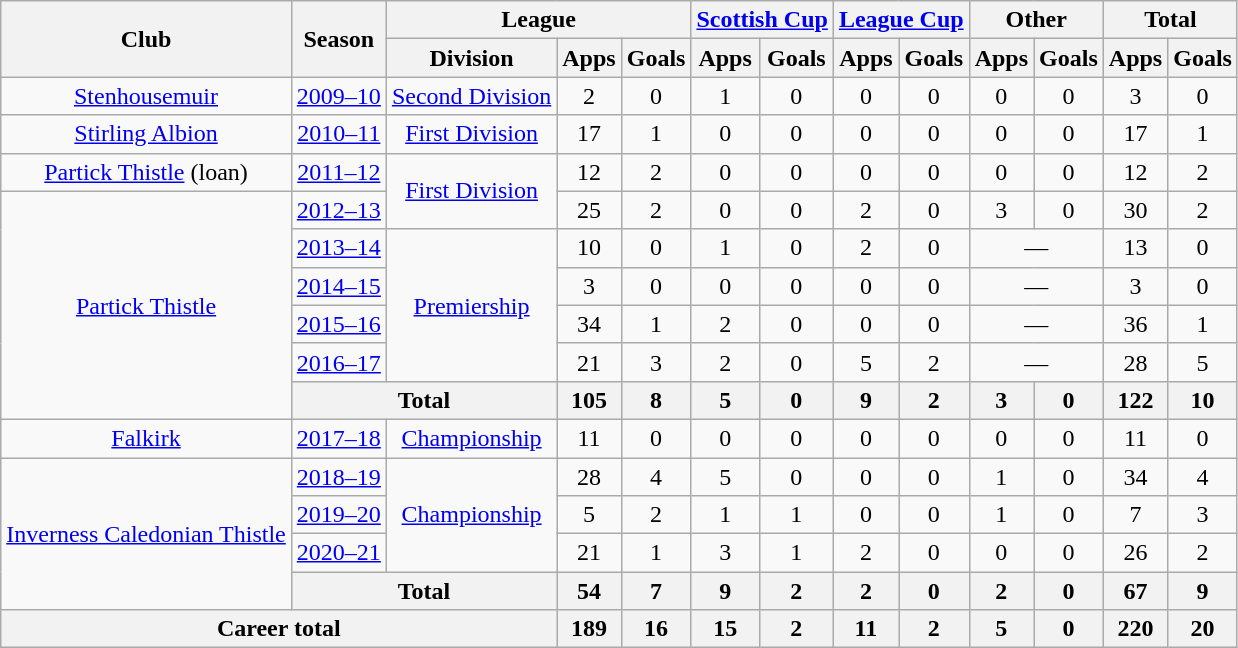<table class="wikitable" style="text-align:center">
<tr>
<th rowspan=2>Club</th>
<th rowspan=2>Season</th>
<th colspan=3>League</th>
<th colspan=2><a href='#'>Scottish Cup</a></th>
<th colspan=2><a href='#'>League Cup</a></th>
<th colspan=2>Other</th>
<th colspan=2>Total</th>
</tr>
<tr>
<th>Division</th>
<th>Apps</th>
<th>Goals</th>
<th>Apps</th>
<th>Goals</th>
<th>Apps</th>
<th>Goals</th>
<th>Apps</th>
<th>Goals</th>
<th>Apps</th>
<th>Goals</th>
</tr>
<tr>
<td><a href='#'>Stenhousemuir</a></td>
<td><a href='#'>2009–10</a></td>
<td><a href='#'>Second Division</a></td>
<td>2</td>
<td>0</td>
<td>1</td>
<td>0</td>
<td>0</td>
<td>0</td>
<td>0</td>
<td>0</td>
<td>3</td>
<td>0</td>
</tr>
<tr>
<td><a href='#'>Stirling Albion</a></td>
<td><a href='#'>2010–11</a></td>
<td><a href='#'>First Division</a></td>
<td>17</td>
<td>1</td>
<td>0</td>
<td>0</td>
<td>0</td>
<td>0</td>
<td>0</td>
<td>0</td>
<td>17</td>
<td>1</td>
</tr>
<tr>
<td><a href='#'>Partick Thistle</a> (loan)</td>
<td><a href='#'>2011–12</a></td>
<td rowspan="2"><a href='#'>First Division</a></td>
<td>12</td>
<td>2</td>
<td>0</td>
<td>0</td>
<td>0</td>
<td>0</td>
<td>0</td>
<td>0</td>
<td>12</td>
<td>2</td>
</tr>
<tr>
<td rowspan="6"><a href='#'>Partick Thistle</a></td>
<td><a href='#'>2012–13</a></td>
<td>25</td>
<td>2</td>
<td>0</td>
<td>0</td>
<td>2</td>
<td>0</td>
<td>3</td>
<td>0</td>
<td>30</td>
<td>2</td>
</tr>
<tr>
<td><a href='#'>2013–14</a></td>
<td rowspan="4"><a href='#'>Premiership</a></td>
<td>10</td>
<td>0</td>
<td>1</td>
<td>0</td>
<td>2</td>
<td>0</td>
<td colspan="2">—</td>
<td>13</td>
<td>0</td>
</tr>
<tr>
<td><a href='#'>2014–15</a></td>
<td>3</td>
<td>0</td>
<td>0</td>
<td>0</td>
<td>0</td>
<td>0</td>
<td colspan="2">—</td>
<td>3</td>
<td>0</td>
</tr>
<tr>
<td><a href='#'>2015–16</a></td>
<td>34</td>
<td>1</td>
<td>2</td>
<td>0</td>
<td>0</td>
<td>0</td>
<td colspan="2">—</td>
<td>36</td>
<td>1</td>
</tr>
<tr>
<td><a href='#'>2016–17</a></td>
<td>21</td>
<td>3</td>
<td>2</td>
<td>0</td>
<td>5</td>
<td>2</td>
<td colspan="2">—</td>
<td>28</td>
<td>5</td>
</tr>
<tr>
<th colspan="2">Total</th>
<th>105</th>
<th>8</th>
<th>5</th>
<th>0</th>
<th>9</th>
<th>2</th>
<th>3</th>
<th>0</th>
<th>122</th>
<th>10</th>
</tr>
<tr>
<td><a href='#'>Falkirk</a></td>
<td><a href='#'>2017–18</a></td>
<td><a href='#'>Championship</a></td>
<td>11</td>
<td>0</td>
<td>0</td>
<td>0</td>
<td>0</td>
<td>0</td>
<td>0</td>
<td>0</td>
<td>11</td>
<td>0</td>
</tr>
<tr>
<td rowspan="4"><a href='#'>Inverness Caledonian Thistle</a></td>
<td><a href='#'>2018–19</a></td>
<td rowspan="3"><a href='#'>Championship</a></td>
<td>28</td>
<td>4</td>
<td>5</td>
<td>0</td>
<td>0</td>
<td>0</td>
<td>1</td>
<td>0</td>
<td>34</td>
<td>4</td>
</tr>
<tr>
<td><a href='#'>2019–20</a></td>
<td>5</td>
<td>2</td>
<td>1</td>
<td>1</td>
<td>0</td>
<td>0</td>
<td>1</td>
<td>0</td>
<td>7</td>
<td>3</td>
</tr>
<tr>
<td><a href='#'>2020–21</a></td>
<td>21</td>
<td>1</td>
<td>3</td>
<td>1</td>
<td>2</td>
<td>0</td>
<td>0</td>
<td>0</td>
<td>26</td>
<td>2</td>
</tr>
<tr>
<th colspan="2">Total</th>
<th>54</th>
<th>7</th>
<th>9</th>
<th>2</th>
<th>2</th>
<th>0</th>
<th>2</th>
<th>0</th>
<th>67</th>
<th>9</th>
</tr>
<tr>
<th colspan="3">Career total</th>
<th>189</th>
<th>16</th>
<th>15</th>
<th>2</th>
<th>11</th>
<th>2</th>
<th>5</th>
<th>0</th>
<th>220</th>
<th>20</th>
</tr>
</table>
